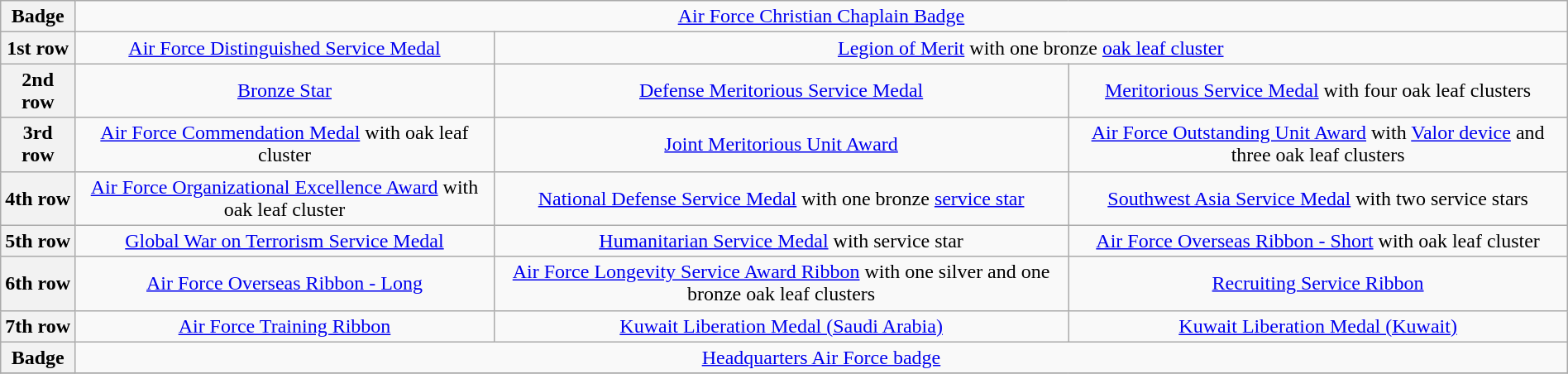<table class="wikitable" style="margin:1em auto; text-align:center;">
<tr>
<th>Badge</th>
<td colspan="3"><a href='#'>Air Force Christian Chaplain Badge</a></td>
</tr>
<tr>
<th>1st row</th>
<td colspan="1"><a href='#'>Air Force Distinguished Service Medal</a></td>
<td colspan="2"><a href='#'>Legion of Merit</a> with one bronze <a href='#'>oak leaf cluster</a></td>
</tr>
<tr>
<th>2nd row</th>
<td><a href='#'>Bronze Star</a></td>
<td><a href='#'>Defense Meritorious Service Medal</a></td>
<td><a href='#'>Meritorious Service Medal</a> with four oak leaf clusters</td>
</tr>
<tr>
<th>3rd row</th>
<td><a href='#'>Air Force Commendation Medal</a> with oak leaf cluster</td>
<td><a href='#'>Joint Meritorious Unit Award</a></td>
<td><a href='#'>Air Force Outstanding Unit Award</a> with <a href='#'>Valor device</a> and three oak leaf clusters</td>
</tr>
<tr>
<th>4th row</th>
<td><a href='#'>Air Force Organizational Excellence Award</a> with oak leaf cluster</td>
<td><a href='#'>National Defense Service Medal</a> with one bronze <a href='#'>service star</a></td>
<td><a href='#'>Southwest Asia Service Medal</a> with two service stars</td>
</tr>
<tr>
<th>5th row</th>
<td><a href='#'>Global War on Terrorism Service Medal</a></td>
<td><a href='#'>Humanitarian Service Medal</a> with service star</td>
<td><a href='#'>Air Force Overseas Ribbon - Short</a> with oak leaf cluster</td>
</tr>
<tr>
<th>6th row</th>
<td><a href='#'>Air Force Overseas Ribbon - Long</a></td>
<td><a href='#'>Air Force Longevity Service Award Ribbon</a> with one silver and one bronze oak leaf clusters</td>
<td><a href='#'>Recruiting Service Ribbon</a></td>
</tr>
<tr>
<th>7th row</th>
<td><a href='#'>Air Force Training Ribbon</a></td>
<td><a href='#'>Kuwait Liberation Medal (Saudi Arabia)</a></td>
<td><a href='#'>Kuwait Liberation Medal (Kuwait)</a></td>
</tr>
<tr>
<th>Badge</th>
<td colspan="3"><a href='#'>Headquarters Air Force badge</a></td>
</tr>
<tr>
</tr>
</table>
